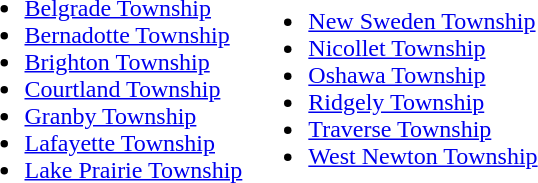<table ----- valign="top">
<tr>
<td><br><ul><li><a href='#'>Belgrade Township</a></li><li><a href='#'>Bernadotte Township</a></li><li><a href='#'>Brighton Township</a></li><li><a href='#'>Courtland Township</a></li><li><a href='#'>Granby Township</a></li><li><a href='#'>Lafayette Township</a></li><li><a href='#'>Lake Prairie Township</a></li></ul></td>
<td><br><ul><li><a href='#'>New Sweden Township</a></li><li><a href='#'>Nicollet Township</a></li><li><a href='#'>Oshawa Township</a></li><li><a href='#'>Ridgely Township</a></li><li><a href='#'>Traverse Township</a></li><li><a href='#'>West Newton Township</a></li></ul></td>
</tr>
</table>
